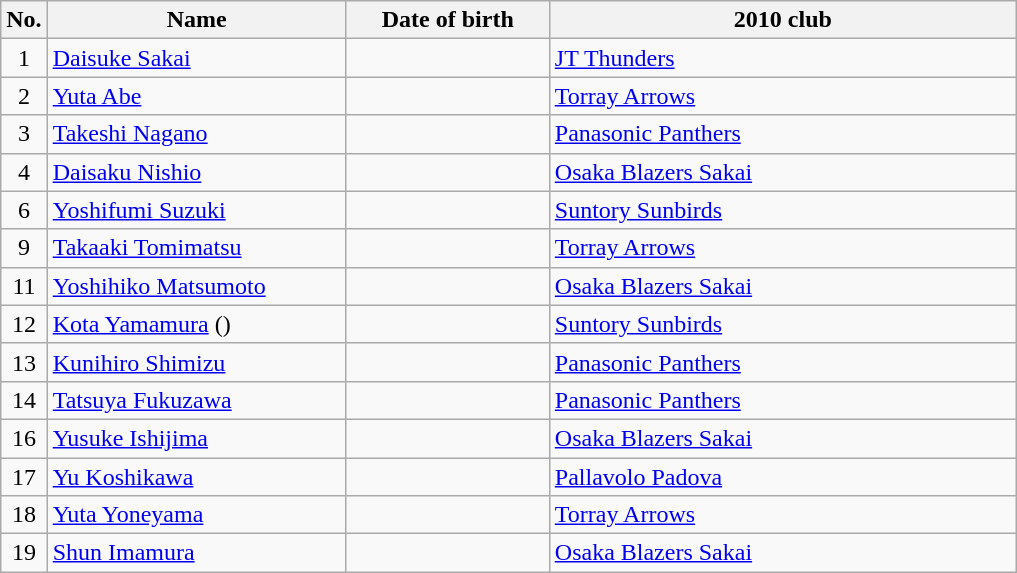<table class="wikitable sortable" style="font-size:100%; text-align:center;">
<tr>
<th>No.</th>
<th style="width:12em">Name</th>
<th style="width:8em">Date of birth</th>
<th style="width:19em">2010 club</th>
</tr>
<tr>
<td>1</td>
<td align=left><a href='#'>Daisuke Sakai</a></td>
<td align=right></td>
<td align=left> <a href='#'>JT Thunders</a></td>
</tr>
<tr>
<td>2</td>
<td align=left><a href='#'>Yuta Abe</a></td>
<td align=right></td>
<td align=left> <a href='#'>Torray Arrows</a></td>
</tr>
<tr>
<td>3</td>
<td align=left><a href='#'>Takeshi Nagano</a></td>
<td align=right></td>
<td align=left> <a href='#'>Panasonic Panthers</a></td>
</tr>
<tr>
<td>4</td>
<td align=left><a href='#'>Daisaku Nishio</a></td>
<td align=right></td>
<td align=left> <a href='#'>Osaka Blazers Sakai</a></td>
</tr>
<tr>
<td>6</td>
<td align=left><a href='#'>Yoshifumi Suzuki</a></td>
<td align=right></td>
<td align=left> <a href='#'>Suntory Sunbirds</a></td>
</tr>
<tr>
<td>9</td>
<td align=left><a href='#'>Takaaki Tomimatsu</a></td>
<td align=right></td>
<td align=left> <a href='#'>Torray Arrows</a></td>
</tr>
<tr>
<td>11</td>
<td align=left><a href='#'>Yoshihiko Matsumoto</a></td>
<td align=right></td>
<td align=left> <a href='#'>Osaka Blazers Sakai</a></td>
</tr>
<tr>
<td>12</td>
<td align=left><a href='#'>Kota Yamamura</a> ()</td>
<td align=right></td>
<td align=left> <a href='#'>Suntory Sunbirds</a></td>
</tr>
<tr>
<td>13</td>
<td align=left><a href='#'>Kunihiro Shimizu</a></td>
<td align=right></td>
<td align=left> <a href='#'>Panasonic Panthers</a></td>
</tr>
<tr>
<td>14</td>
<td align=left><a href='#'>Tatsuya Fukuzawa</a></td>
<td align=right></td>
<td align=left> <a href='#'>Panasonic Panthers</a></td>
</tr>
<tr>
<td>16</td>
<td align=left><a href='#'>Yusuke Ishijima</a></td>
<td align=right></td>
<td align=left> <a href='#'>Osaka Blazers Sakai</a></td>
</tr>
<tr>
<td>17</td>
<td align=left><a href='#'>Yu Koshikawa</a></td>
<td align=right></td>
<td align=left> <a href='#'>Pallavolo Padova</a></td>
</tr>
<tr>
<td>18</td>
<td align=left><a href='#'>Yuta Yoneyama</a></td>
<td align=right></td>
<td align=left> <a href='#'>Torray Arrows</a></td>
</tr>
<tr>
<td>19</td>
<td align=left><a href='#'>Shun Imamura</a></td>
<td align=right></td>
<td align=left> <a href='#'>Osaka Blazers Sakai</a></td>
</tr>
</table>
